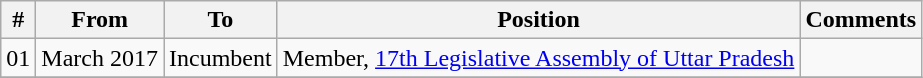<table class="wikitable sortable">
<tr>
<th>#</th>
<th>From</th>
<th>To</th>
<th>Position</th>
<th>Comments</th>
</tr>
<tr>
<td>01</td>
<td>March 2017</td>
<td>Incumbent</td>
<td>Member, <a href='#'>17th Legislative Assembly of Uttar Pradesh</a></td>
<td></td>
</tr>
<tr>
</tr>
</table>
